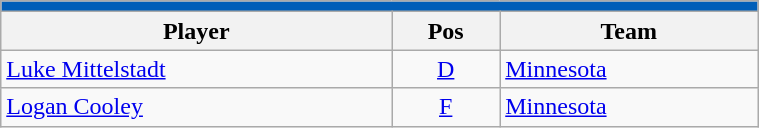<table class="wikitable" width=40%>
<tr>
<th style="color:white; background:#005EB8" colspan=3><a href='#'></a></th>
</tr>
<tr>
<th>Player</th>
<th>Pos</th>
<th>Team</th>
</tr>
<tr>
<td><a href='#'>Luke Mittelstadt</a></td>
<td style="text-align:center;"><a href='#'>D</a></td>
<td><a href='#'>Minnesota</a></td>
</tr>
<tr>
<td><a href='#'>Logan Cooley</a></td>
<td style="text-align:center;"><a href='#'>F</a></td>
<td><a href='#'>Minnesota</a></td>
</tr>
</table>
